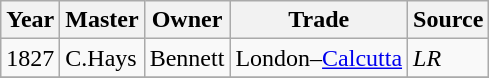<table class=" wikitable">
<tr>
<th>Year</th>
<th>Master</th>
<th>Owner</th>
<th>Trade</th>
<th>Source</th>
</tr>
<tr>
<td>1827</td>
<td>C.Hays</td>
<td>Bennett</td>
<td>London–<a href='#'>Calcutta</a></td>
<td><em>LR</em></td>
</tr>
<tr>
</tr>
</table>
